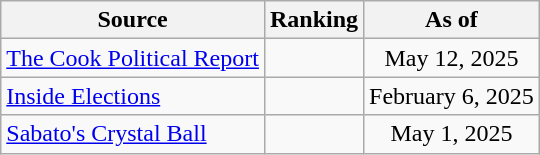<table class="wikitable" style=text-align:center>
<tr>
<th>Source</th>
<th>Ranking</th>
<th>As of</th>
</tr>
<tr>
<td align=left><a href='#'>The Cook Political Report</a></td>
<td></td>
<td>May 12, 2025</td>
</tr>
<tr>
<td align=left><a href='#'>Inside Elections</a></td>
<td></td>
<td>February 6, 2025</td>
</tr>
<tr>
<td align=left><a href='#'>Sabato's Crystal Ball</a></td>
<td></td>
<td>May 1, 2025</td>
</tr>
</table>
